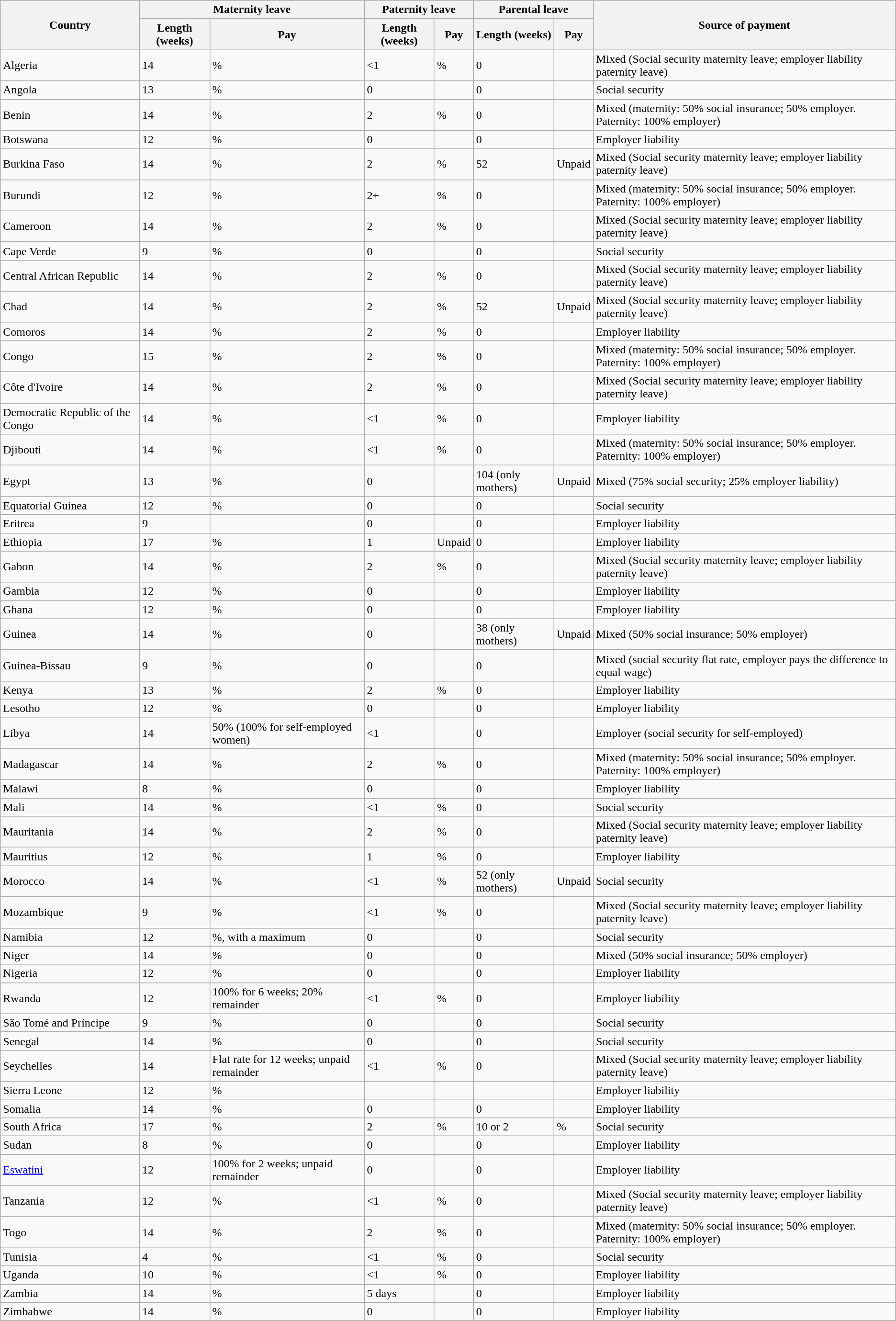<table class="wikitable sortable">
<tr>
<th rowspan=2>Country</th>
<th colspan=2>Maternity leave</th>
<th colspan=2>Paternity leave</th>
<th colspan=2>Parental leave</th>
<th rowspan=2>Source of payment</th>
</tr>
<tr>
<th>Length (weeks)</th>
<th>Pay</th>
<th>Length (weeks)</th>
<th>Pay</th>
<th>Length (weeks)</th>
<th>Pay</th>
</tr>
<tr>
<td>Algeria</td>
<td>14</td>
<td>%</td>
<td><1</td>
<td>%</td>
<td>0</td>
<td></td>
<td>Mixed (Social security maternity leave; employer liability paternity leave)</td>
</tr>
<tr>
<td>Angola</td>
<td>13</td>
<td>%</td>
<td>0</td>
<td></td>
<td>0</td>
<td></td>
<td>Social security</td>
</tr>
<tr>
<td>Benin</td>
<td>14</td>
<td>%</td>
<td>2</td>
<td>%</td>
<td>0</td>
<td></td>
<td>Mixed (maternity: 50% social insurance; 50% employer. Paternity: 100% employer)</td>
</tr>
<tr>
<td>Botswana</td>
<td>12</td>
<td>%</td>
<td>0</td>
<td></td>
<td>0</td>
<td></td>
<td>Employer liability</td>
</tr>
<tr>
<td>Burkina Faso</td>
<td>14</td>
<td>%</td>
<td>2</td>
<td>%</td>
<td>52</td>
<td>Unpaid</td>
<td>Mixed (Social security maternity leave; employer liability paternity leave)</td>
</tr>
<tr>
<td>Burundi</td>
<td>12</td>
<td>%</td>
<td>2+</td>
<td>%</td>
<td>0</td>
<td></td>
<td>Mixed (maternity: 50% social insurance; 50% employer. Paternity: 100% employer)</td>
</tr>
<tr>
<td>Cameroon</td>
<td>14</td>
<td>%</td>
<td>2</td>
<td>%</td>
<td>0</td>
<td></td>
<td>Mixed (Social security maternity leave; employer liability paternity leave)</td>
</tr>
<tr>
<td>Cape Verde</td>
<td>9</td>
<td>%</td>
<td>0</td>
<td></td>
<td>0</td>
<td></td>
<td>Social security</td>
</tr>
<tr>
<td>Central African Republic</td>
<td>14</td>
<td>%</td>
<td>2</td>
<td>%</td>
<td>0</td>
<td></td>
<td>Mixed (Social security maternity leave; employer liability paternity leave)</td>
</tr>
<tr>
<td>Chad</td>
<td>14</td>
<td>%</td>
<td>2</td>
<td>%</td>
<td>52</td>
<td>Unpaid</td>
<td>Mixed (Social security maternity leave; employer liability paternity leave)</td>
</tr>
<tr>
<td>Comoros</td>
<td>14</td>
<td>%</td>
<td>2</td>
<td>%</td>
<td>0</td>
<td></td>
<td>Employer liability</td>
</tr>
<tr>
<td>Congo</td>
<td>15</td>
<td>%</td>
<td>2</td>
<td>%</td>
<td>0</td>
<td></td>
<td>Mixed (maternity: 50% social insurance; 50% employer. Paternity: 100% employer)</td>
</tr>
<tr>
<td>Côte d'Ivoire</td>
<td>14</td>
<td>%</td>
<td>2</td>
<td>%</td>
<td>0</td>
<td></td>
<td>Mixed (Social security maternity leave; employer liability paternity leave)</td>
</tr>
<tr>
<td>Democratic Republic of the Congo</td>
<td>14</td>
<td>%</td>
<td><1</td>
<td>%</td>
<td>0</td>
<td></td>
<td>Employer liability</td>
</tr>
<tr>
<td>Djibouti</td>
<td>14</td>
<td>%</td>
<td><1</td>
<td>%</td>
<td>0</td>
<td></td>
<td>Mixed (maternity: 50% social insurance; 50% employer. Paternity: 100% employer)</td>
</tr>
<tr>
<td>Egypt</td>
<td>13</td>
<td>%</td>
<td>0</td>
<td></td>
<td>104 (only mothers)</td>
<td>Unpaid</td>
<td>Mixed (75% social security; 25% employer liability)</td>
</tr>
<tr>
<td>Equatorial Guinea</td>
<td>12</td>
<td>%</td>
<td>0</td>
<td></td>
<td>0</td>
<td></td>
<td>Social security</td>
</tr>
<tr>
<td>Eritrea</td>
<td>9</td>
<td></td>
<td>0</td>
<td></td>
<td>0</td>
<td></td>
<td>Employer liability</td>
</tr>
<tr>
<td>Ethiopia</td>
<td>17</td>
<td>%</td>
<td>1</td>
<td>Unpaid</td>
<td>0</td>
<td></td>
<td>Employer liability</td>
</tr>
<tr>
<td>Gabon</td>
<td>14</td>
<td>%</td>
<td>2</td>
<td>%</td>
<td>0</td>
<td></td>
<td>Mixed (Social security maternity leave; employer liability paternity leave)</td>
</tr>
<tr>
<td>Gambia</td>
<td>12</td>
<td>%</td>
<td>0</td>
<td></td>
<td>0</td>
<td></td>
<td>Employer liability</td>
</tr>
<tr>
<td>Ghana</td>
<td>12</td>
<td>%</td>
<td>0</td>
<td></td>
<td>0</td>
<td></td>
<td>Employer liability</td>
</tr>
<tr>
<td>Guinea</td>
<td>14</td>
<td>%</td>
<td>0</td>
<td></td>
<td>38 (only mothers)</td>
<td>Unpaid</td>
<td>Mixed (50% social insurance; 50% employer)</td>
</tr>
<tr>
<td>Guinea-Bissau</td>
<td>9</td>
<td>%</td>
<td>0</td>
<td></td>
<td>0</td>
<td></td>
<td>Mixed (social security flat rate, employer pays the difference to equal wage)</td>
</tr>
<tr>
<td>Kenya</td>
<td>13</td>
<td>%</td>
<td>2</td>
<td>%</td>
<td>0</td>
<td></td>
<td>Employer liability</td>
</tr>
<tr>
<td>Lesotho</td>
<td>12</td>
<td>%</td>
<td>0</td>
<td></td>
<td>0</td>
<td></td>
<td>Employer liability</td>
</tr>
<tr>
<td>Libya</td>
<td>14</td>
<td>50% (100% for self-employed women)</td>
<td><1</td>
<td></td>
<td>0</td>
<td></td>
<td>Employer (social security for self-employed)</td>
</tr>
<tr>
<td>Madagascar</td>
<td>14</td>
<td>%</td>
<td>2</td>
<td>%</td>
<td>0</td>
<td></td>
<td>Mixed (maternity: 50% social insurance; 50% employer. Paternity: 100% employer)</td>
</tr>
<tr>
<td>Malawi</td>
<td>8</td>
<td>%</td>
<td>0</td>
<td></td>
<td>0</td>
<td></td>
<td>Employer liability</td>
</tr>
<tr>
<td>Mali</td>
<td>14</td>
<td>%</td>
<td><1</td>
<td>%</td>
<td>0</td>
<td></td>
<td>Social security</td>
</tr>
<tr>
<td>Mauritania</td>
<td>14</td>
<td>%</td>
<td>2</td>
<td>%</td>
<td>0</td>
<td></td>
<td>Mixed (Social security maternity leave; employer liability paternity leave)</td>
</tr>
<tr>
<td>Mauritius</td>
<td>12</td>
<td>%</td>
<td>1</td>
<td>%</td>
<td>0</td>
<td></td>
<td>Employer liability</td>
</tr>
<tr>
<td>Morocco</td>
<td>14</td>
<td>%</td>
<td><1</td>
<td>%</td>
<td>52 (only mothers)</td>
<td>Unpaid</td>
<td>Social security</td>
</tr>
<tr>
<td>Mozambique</td>
<td>9</td>
<td>%</td>
<td><1</td>
<td>%</td>
<td>0</td>
<td></td>
<td>Mixed (Social security maternity leave; employer liability paternity leave)</td>
</tr>
<tr>
<td>Namibia</td>
<td>12</td>
<td>%, with a maximum</td>
<td>0</td>
<td></td>
<td>0</td>
<td></td>
<td>Social security</td>
</tr>
<tr>
<td>Niger</td>
<td>14</td>
<td>%</td>
<td>0</td>
<td></td>
<td>0</td>
<td></td>
<td>Mixed (50% social insurance; 50% employer)</td>
</tr>
<tr>
<td>Nigeria</td>
<td>12</td>
<td>%</td>
<td>0</td>
<td></td>
<td>0</td>
<td></td>
<td>Employer liability</td>
</tr>
<tr>
<td>Rwanda</td>
<td>12</td>
<td>100% for 6 weeks; 20% remainder</td>
<td><1</td>
<td>%</td>
<td>0</td>
<td></td>
<td>Employer liability</td>
</tr>
<tr>
<td>São Tomé and Príncipe</td>
<td>9</td>
<td>%</td>
<td>0</td>
<td></td>
<td>0</td>
<td></td>
<td>Social security</td>
</tr>
<tr>
<td>Senegal</td>
<td>14</td>
<td>%</td>
<td>0</td>
<td></td>
<td>0</td>
<td></td>
<td>Social security</td>
</tr>
<tr>
<td>Seychelles</td>
<td>14</td>
<td>Flat rate for 12 weeks; unpaid remainder</td>
<td><1</td>
<td>%</td>
<td>0</td>
<td></td>
<td>Mixed (Social security maternity leave; employer liability paternity leave)</td>
</tr>
<tr>
<td>Sierra Leone</td>
<td>12</td>
<td>%</td>
<td></td>
<td></td>
<td></td>
<td></td>
<td>Employer liability</td>
</tr>
<tr>
<td>Somalia</td>
<td>14</td>
<td>%</td>
<td>0</td>
<td></td>
<td>0</td>
<td></td>
<td>Employer liability</td>
</tr>
<tr>
<td>South Africa</td>
<td>17</td>
<td>%</td>
<td>2</td>
<td>%</td>
<td>10 or 2</td>
<td>%</td>
<td>Social security</td>
</tr>
<tr>
<td>Sudan</td>
<td>8</td>
<td>%</td>
<td>0</td>
<td></td>
<td>0</td>
<td></td>
<td>Employer liability</td>
</tr>
<tr>
<td><a href='#'>Eswatini</a></td>
<td>12</td>
<td>100% for 2 weeks; unpaid remainder</td>
<td>0</td>
<td></td>
<td>0</td>
<td></td>
<td>Employer liability</td>
</tr>
<tr>
<td>Tanzania</td>
<td>12</td>
<td>%</td>
<td><1</td>
<td>%</td>
<td>0</td>
<td></td>
<td>Mixed (Social security maternity leave; employer liability paternity leave)</td>
</tr>
<tr>
<td>Togo</td>
<td>14</td>
<td>%</td>
<td>2</td>
<td>%</td>
<td>0</td>
<td></td>
<td>Mixed (maternity: 50% social insurance; 50% employer. Paternity: 100% employer)</td>
</tr>
<tr>
<td>Tunisia</td>
<td>4</td>
<td>%</td>
<td><1</td>
<td>%</td>
<td>0</td>
<td></td>
<td>Social security</td>
</tr>
<tr>
<td>Uganda</td>
<td>10</td>
<td>%</td>
<td><1</td>
<td>%</td>
<td>0</td>
<td></td>
<td>Employer liability</td>
</tr>
<tr>
<td>Zambia</td>
<td>14</td>
<td>%</td>
<td>5 days</td>
<td></td>
<td>0</td>
<td></td>
<td>Employer liability</td>
</tr>
<tr>
<td>Zimbabwe</td>
<td>14</td>
<td>%</td>
<td>0</td>
<td></td>
<td>0</td>
<td></td>
<td>Employer liability</td>
</tr>
</table>
